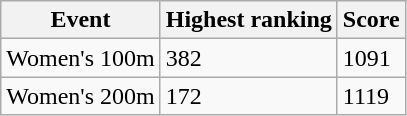<table class="wikitable">
<tr>
<th>Event</th>
<th>Highest ranking</th>
<th>Score</th>
</tr>
<tr>
<td>Women's 100m</td>
<td>382</td>
<td>1091</td>
</tr>
<tr>
<td>Women's 200m</td>
<td>172</td>
<td>1119</td>
</tr>
</table>
